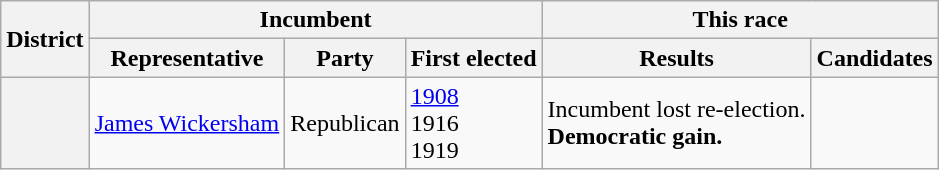<table class=wikitable>
<tr>
<th rowspan=2>District</th>
<th colspan=3>Incumbent</th>
<th colspan=2>This race</th>
</tr>
<tr>
<th>Representative</th>
<th>Party</th>
<th>First elected</th>
<th>Results</th>
<th>Candidates</th>
</tr>
<tr>
<th></th>
<td><a href='#'>James Wickersham</a></td>
<td>Republican</td>
<td><a href='#'>1908</a><br>1916 <br>1919 </td>
<td>Incumbent lost re-election.<br><strong>Democratic gain.</strong></td>
<td nowrap></td>
</tr>
</table>
